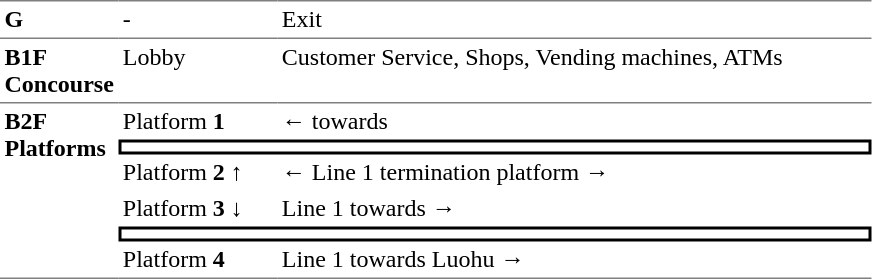<table table border=0 cellspacing=0 cellpadding=3>
<tr>
<td style="border-top:solid 1px gray;" width=50 valign=top><strong>G</strong></td>
<td style="border-top:solid 1px gray;" width=100 valign=top>-</td>
<td style="border-top:solid 1px gray;" width=390 valign=top>Exit</td>
</tr>
<tr>
<td style="border-bottom:solid 1px gray; border-top:solid 1px gray;" valign=top width=50><strong>B1F<br>Concourse</strong></td>
<td style="border-bottom:solid 1px gray; border-top:solid 1px gray;" valign=top width=100>Lobby</td>
<td style="border-bottom:solid 1px gray; border-top:solid 1px gray;" valign=top width=390>Customer Service, Shops, Vending machines, ATMs</td>
</tr>
<tr>
<td style="border-bottom:solid 1px gray;" rowspan=8 valign=top><strong>B2F<br>Platforms</strong></td>
<td>Platform <strong>1</strong></td>
<td>←  towards  </td>
</tr>
<tr>
<td style="border-right:solid 2px black;border-left:solid 2px black;border-top:solid 2px black;border-bottom:solid 2px black;text-align:center;" colspan=2></td>
</tr>
<tr>
<td style="border-bottom:solid 1px write;">Platform <strong>2</strong> ↑</td>
<td style="border-bottom:solid 1px write;">←  Line 1 termination platform →</td>
</tr>
<tr>
<td>Platform <strong>3</strong> ↓</td>
<td>  Line 1 towards   →</td>
</tr>
<tr>
<td style="border-right:solid 2px black;border-left:solid 2px black;border-top:solid 2px black;border-bottom:solid 2px black;text-align:center;" colspan=2></td>
</tr>
<tr>
<td style="border-bottom:solid 1px gray;">Platform <strong>4</strong></td>
<td style="border-bottom:solid 1px gray;">  Line 1 towards Luohu  →</td>
</tr>
</table>
